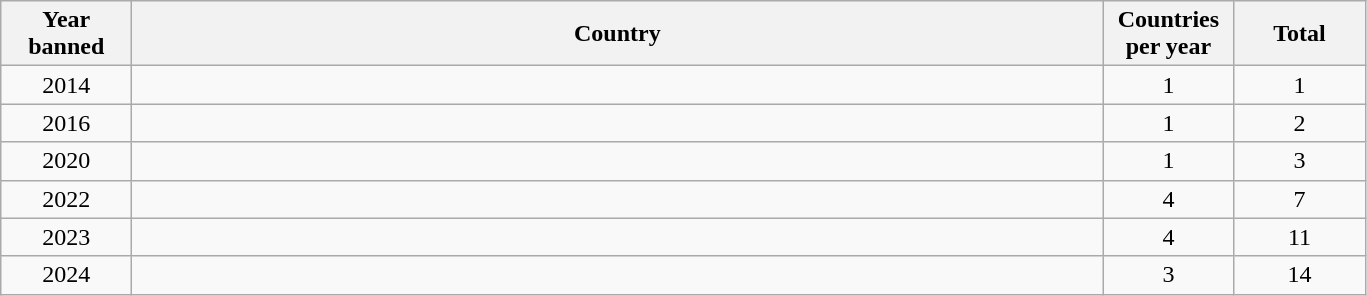<table style="text-align:center" class="wikitable sortable">
<tr>
<th style="width:5em">Year banned</th>
<th style="width:40em">Country</th>
<th style="width:5em">Countries per year</th>
<th style="width:5em">Total</th>
</tr>
<tr>
<td>2014</td>
<td style=text-align:left></td>
<td>1</td>
<td>1</td>
</tr>
<tr>
<td>2016</td>
<td style=text-align:left></td>
<td>1</td>
<td>2</td>
</tr>
<tr>
<td>2020</td>
<td style=text-align:left></td>
<td>1</td>
<td>3</td>
</tr>
<tr>
<td>2022</td>
<td style=text-align:left></td>
<td>4</td>
<td>7</td>
</tr>
<tr>
<td>2023</td>
<td style=text-align:left></td>
<td>4</td>
<td>11</td>
</tr>
<tr>
<td>2024</td>
<td style=text-align:left></td>
<td>3</td>
<td>14</td>
</tr>
</table>
